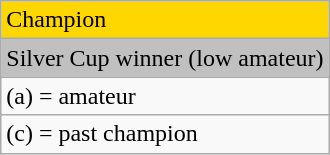<table class="wikitable">
<tr style="background:gold">
<td>Champion</td>
</tr>
<tr style="background:silver">
<td>Silver Cup winner (low amateur)</td>
</tr>
<tr>
<td>(a) = amateur</td>
</tr>
<tr>
<td>(c) = past champion</td>
</tr>
</table>
